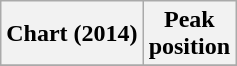<table class="wikitable sortable plainrowheaders" style="text-align:center">
<tr>
<th scope="col">Chart (2014)</th>
<th scope="col">Peak<br>position</th>
</tr>
<tr>
</tr>
</table>
